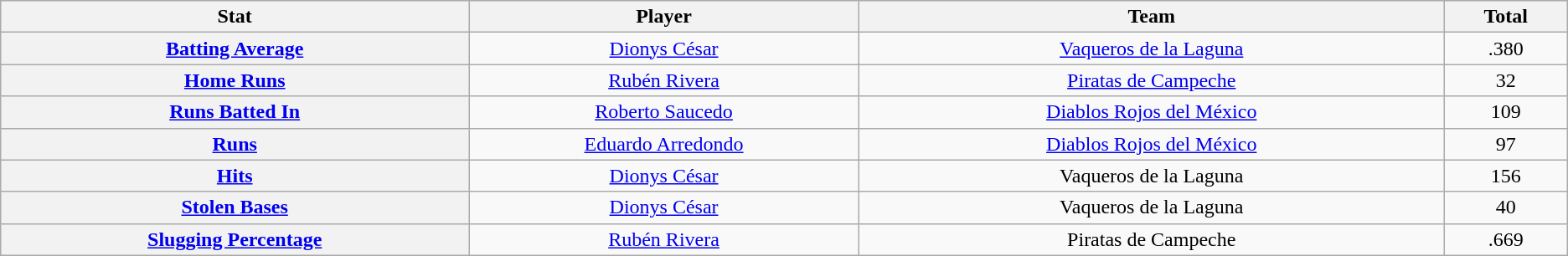<table class="wikitable" style="text-align:center;">
<tr>
<th scope="col" width="12%">Stat</th>
<th scope="col" width="10%">Player</th>
<th scope="col" width="15%">Team</th>
<th scope="col" width="3%">Total</th>
</tr>
<tr>
<th scope="row" style="text-align:center;"><a href='#'>Batting Average</a></th>
<td> <a href='#'>Dionys César</a></td>
<td><a href='#'>Vaqueros de la Laguna</a></td>
<td>.380</td>
</tr>
<tr>
<th scope="row" style="text-align:center;"><a href='#'>Home Runs</a></th>
<td> <a href='#'>Rubén Rivera</a></td>
<td><a href='#'>Piratas de Campeche</a></td>
<td>32</td>
</tr>
<tr>
<th scope="row" style="text-align:center;"><a href='#'>Runs Batted In</a></th>
<td> <a href='#'>Roberto Saucedo</a></td>
<td><a href='#'>Diablos Rojos del México</a></td>
<td>109</td>
</tr>
<tr>
<th scope="row" style="text-align:center;"><a href='#'>Runs</a></th>
<td> <a href='#'>Eduardo Arredondo</a></td>
<td><a href='#'>Diablos Rojos del México</a></td>
<td>97</td>
</tr>
<tr>
<th scope="row" style="text-align:center;"><a href='#'>Hits</a></th>
<td> <a href='#'>Dionys César</a></td>
<td>Vaqueros de la Laguna</td>
<td>156</td>
</tr>
<tr>
<th scope="row" style="text-align:center;"><a href='#'>Stolen Bases</a></th>
<td> <a href='#'>Dionys César</a></td>
<td>Vaqueros de la Laguna</td>
<td>40</td>
</tr>
<tr>
<th scope="row" style="text-align:center;"><a href='#'>Slugging Percentage</a></th>
<td> <a href='#'>Rubén Rivera</a></td>
<td>Piratas de Campeche</td>
<td>.669</td>
</tr>
</table>
